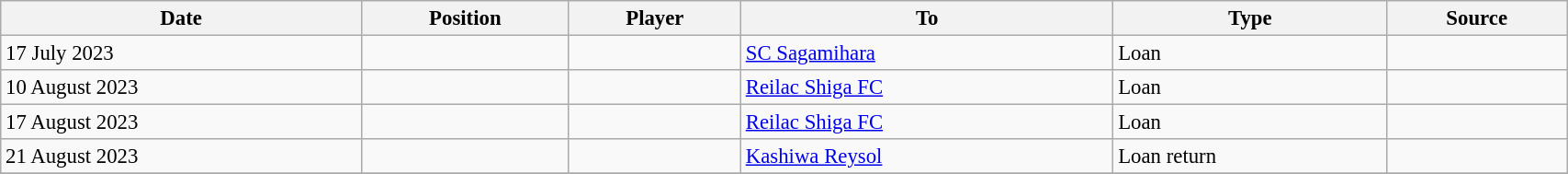<table class="wikitable sortable" style="width:90%; text-align:center; font-size:95%; text-align:left;">
<tr>
<th>Date</th>
<th>Position</th>
<th>Player</th>
<th>To</th>
<th>Type</th>
<th>Source</th>
</tr>
<tr>
<td>17 July 2023</td>
<td></td>
<td></td>
<td> <a href='#'>SC Sagamihara</a></td>
<td>Loan</td>
<td></td>
</tr>
<tr>
<td>10 August 2023</td>
<td></td>
<td></td>
<td> <a href='#'>Reilac Shiga FC</a></td>
<td>Loan</td>
<td></td>
</tr>
<tr>
<td>17 August 2023</td>
<td></td>
<td></td>
<td> <a href='#'>Reilac Shiga FC</a></td>
<td>Loan</td>
<td></td>
</tr>
<tr>
<td>21 August 2023</td>
<td></td>
<td></td>
<td> <a href='#'>Kashiwa Reysol</a></td>
<td>Loan return</td>
<td></td>
</tr>
<tr>
</tr>
</table>
